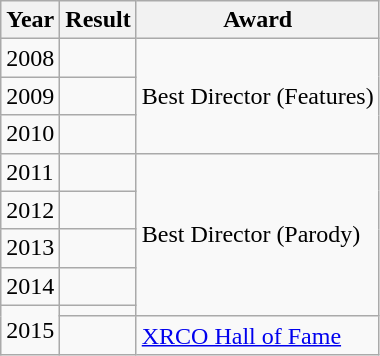<table class="wikitable">
<tr>
<th>Year</th>
<th>Result</th>
<th>Award</th>
</tr>
<tr>
<td>2008</td>
<td></td>
<td rowspan="3">Best Director (Features)</td>
</tr>
<tr>
<td>2009</td>
<td></td>
</tr>
<tr>
<td>2010</td>
<td></td>
</tr>
<tr>
<td>2011</td>
<td></td>
<td rowspan="5">Best Director (Parody)</td>
</tr>
<tr>
<td>2012</td>
<td></td>
</tr>
<tr>
<td>2013</td>
<td></td>
</tr>
<tr>
<td>2014</td>
<td></td>
</tr>
<tr>
<td rowspan="2">2015</td>
<td></td>
</tr>
<tr>
<td></td>
<td><a href='#'>XRCO Hall of Fame</a></td>
</tr>
</table>
